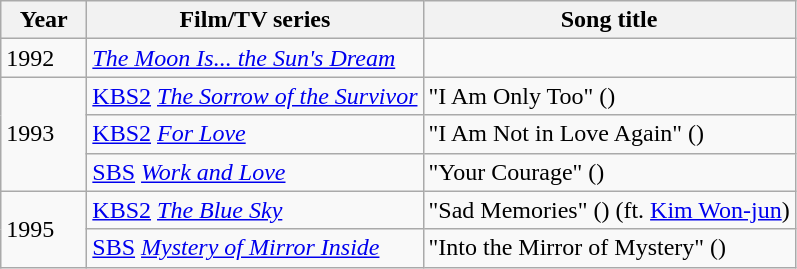<table class="wikitable">
<tr>
<th width=50px>Year</th>
<th>Film/TV series</th>
<th>Song title</th>
</tr>
<tr>
<td>1992</td>
<td><em><a href='#'>The Moon Is... the Sun's Dream</a></em></td>
<td></td>
</tr>
<tr>
<td rowspan=3>1993</td>
<td><a href='#'>KBS2</a> <em><a href='#'>The Sorrow of the Survivor</a></em></td>
<td>"I Am Only Too" ()</td>
</tr>
<tr>
<td><a href='#'>KBS2</a> <em><a href='#'>For Love</a></em></td>
<td>"I Am Not in Love Again" ()</td>
</tr>
<tr>
<td><a href='#'>SBS</a> <em><a href='#'>Work and Love</a></em></td>
<td>"Your Courage" ()</td>
</tr>
<tr>
<td rowspan=2>1995</td>
<td><a href='#'>KBS2</a> <em><a href='#'>The Blue Sky</a></em></td>
<td>"Sad Memories" () (ft. <a href='#'>Kim Won-jun</a>)</td>
</tr>
<tr>
<td><a href='#'>SBS</a> <em><a href='#'>Mystery of Mirror Inside</a></em></td>
<td>"Into the Mirror of Mystery" ()</td>
</tr>
</table>
